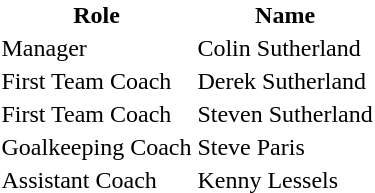<table class="toccolours">
<tr>
<th style="background:white;">Role</th>
<th style="background:white;">Name</th>
</tr>
<tr>
<td>Manager</td>
<td> Colin Sutherland</td>
</tr>
<tr>
<td>First Team Coach</td>
<td> Derek Sutherland</td>
</tr>
<tr>
<td>First Team Coach</td>
<td> Steven Sutherland</td>
</tr>
<tr>
<td>Goalkeeping Coach</td>
<td> Steve Paris</td>
</tr>
<tr>
<td>Assistant Coach</td>
<td> Kenny Lessels</td>
</tr>
</table>
